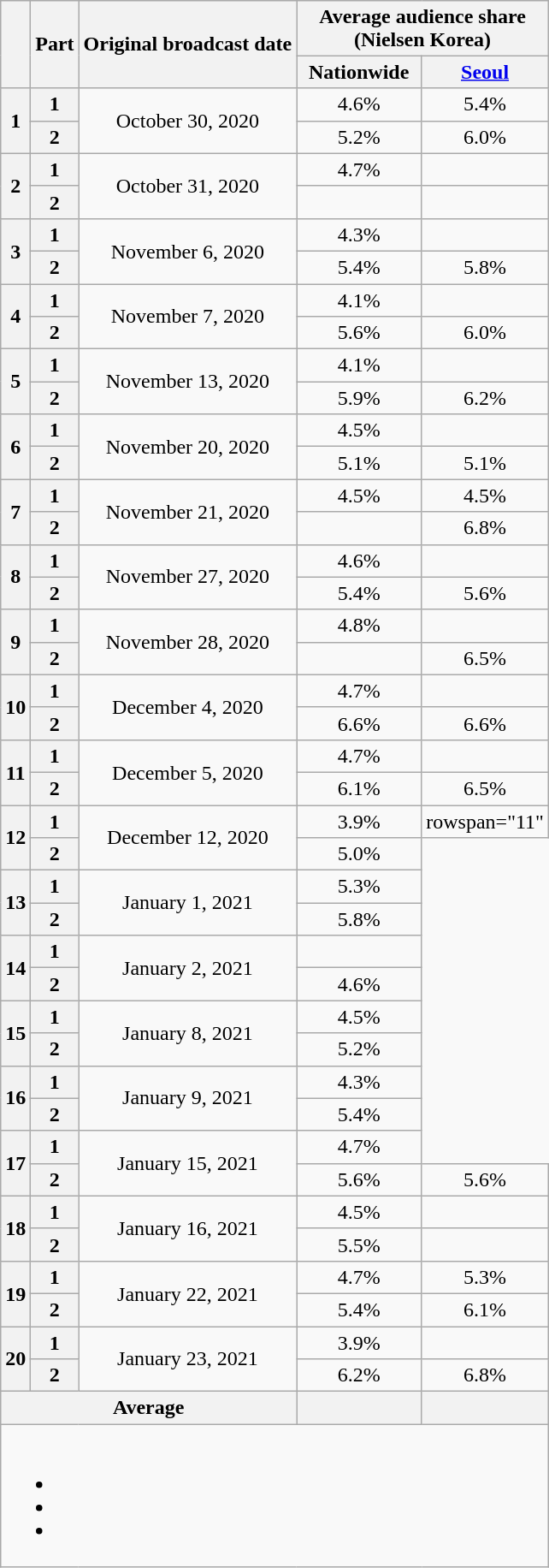<table class="wikitable" style="text-align:center;max-width:450px; margin-left: auto; margin-right: auto; border: none;">
<tr>
</tr>
<tr>
<th rowspan="2"></th>
<th rowspan="2">Part</th>
<th rowspan="2">Original broadcast date</th>
<th colspan="2">Average audience share<br>(Nielsen Korea)</th>
</tr>
<tr>
<th width="90">Nationwide</th>
<th width="90"><a href='#'>Seoul</a></th>
</tr>
<tr>
<th rowspan="2">1</th>
<th>1</th>
<td rowspan="2">October 30, 2020</td>
<td>4.6% </td>
<td>5.4% </td>
</tr>
<tr>
<th>2</th>
<td>5.2% </td>
<td>6.0% </td>
</tr>
<tr>
<th rowspan="2">2</th>
<th>1</th>
<td rowspan="2">October 31, 2020</td>
<td>4.7% </td>
<td></td>
</tr>
<tr>
<th>2</th>
<td> </td>
<td> </td>
</tr>
<tr>
<th rowspan="2">3</th>
<th>1</th>
<td rowspan="2">November 6, 2020</td>
<td>4.3% </td>
<td></td>
</tr>
<tr>
<th>2</th>
<td>5.4% </td>
<td>5.8% </td>
</tr>
<tr>
<th rowspan="2">4</th>
<th>1</th>
<td rowspan="2">November 7, 2020</td>
<td>4.1% </td>
<td></td>
</tr>
<tr>
<th>2</th>
<td>5.6% </td>
<td>6.0% </td>
</tr>
<tr>
<th rowspan="2">5</th>
<th>1</th>
<td rowspan="2">November 13, 2020</td>
<td>4.1% </td>
<td></td>
</tr>
<tr>
<th>2</th>
<td>5.9% </td>
<td>6.2% </td>
</tr>
<tr>
<th rowspan="2">6</th>
<th>1</th>
<td rowspan="2">November 20, 2020</td>
<td>4.5% </td>
<td></td>
</tr>
<tr>
<th>2</th>
<td>5.1% </td>
<td>5.1% </td>
</tr>
<tr>
<th rowspan="2">7</th>
<th>1</th>
<td rowspan="2">November 21, 2020</td>
<td>4.5% </td>
<td>4.5% </td>
</tr>
<tr>
<th>2</th>
<td> </td>
<td>6.8% </td>
</tr>
<tr>
<th rowspan="2">8</th>
<th>1</th>
<td rowspan="2">November 27, 2020</td>
<td>4.6% </td>
<td></td>
</tr>
<tr>
<th>2</th>
<td>5.4% </td>
<td>5.6% </td>
</tr>
<tr>
<th rowspan="2">9</th>
<th>1</th>
<td rowspan="2">November 28, 2020</td>
<td>4.8% </td>
<td></td>
</tr>
<tr>
<th>2</th>
<td> </td>
<td>6.5% </td>
</tr>
<tr>
<th rowspan="2">10</th>
<th>1</th>
<td rowspan="2">December 4, 2020</td>
<td>4.7% </td>
<td></td>
</tr>
<tr>
<th>2</th>
<td>6.6% </td>
<td>6.6% </td>
</tr>
<tr>
<th rowspan="2">11</th>
<th>1</th>
<td rowspan="2">December 5, 2020</td>
<td>4.7% </td>
<td></td>
</tr>
<tr>
<th>2</th>
<td>6.1% </td>
<td>6.5% </td>
</tr>
<tr>
<th rowspan="2">12</th>
<th>1</th>
<td rowspan="2">December 12, 2020</td>
<td>3.9% </td>
<td>rowspan="11" </td>
</tr>
<tr>
<th>2</th>
<td>5.0% </td>
</tr>
<tr>
<th rowspan="2">13</th>
<th>1</th>
<td rowspan="2">January 1, 2021</td>
<td>5.3% </td>
</tr>
<tr>
<th>2</th>
<td>5.8% </td>
</tr>
<tr>
<th rowspan="2">14</th>
<th>1</th>
<td rowspan="2">January 2, 2021</td>
<td> </td>
</tr>
<tr>
<th>2</th>
<td>4.6% </td>
</tr>
<tr>
<th rowspan="2">15</th>
<th>1</th>
<td rowspan="2">January 8, 2021</td>
<td>4.5% </td>
</tr>
<tr>
<th>2</th>
<td>5.2% </td>
</tr>
<tr>
<th rowspan="2">16</th>
<th>1</th>
<td rowspan="2">January 9, 2021</td>
<td>4.3% </td>
</tr>
<tr>
<th>2</th>
<td>5.4% </td>
</tr>
<tr>
<th rowspan="2">17</th>
<th>1</th>
<td rowspan="2">January 15, 2021</td>
<td>4.7% </td>
</tr>
<tr>
<th>2</th>
<td>5.6% </td>
<td>5.6% </td>
</tr>
<tr>
<th rowspan="2">18</th>
<th>1</th>
<td rowspan="2">January 16, 2021</td>
<td>4.5% </td>
<td></td>
</tr>
<tr>
<th>2</th>
<td>5.5% </td>
<td></td>
</tr>
<tr>
<th rowspan="2">19</th>
<th>1</th>
<td rowspan="2">January 22, 2021</td>
<td>4.7% </td>
<td>5.3%</td>
</tr>
<tr>
<th>2</th>
<td>5.4% </td>
<td>6.1%</td>
</tr>
<tr>
<th rowspan="2">20</th>
<th>1</th>
<td rowspan="2">January 23, 2021</td>
<td>3.9% </td>
<td></td>
</tr>
<tr>
<th>2</th>
<td>6.2% </td>
<td>6.8%</td>
</tr>
<tr>
<th colspan="3">Average</th>
<th></th>
<th></th>
</tr>
<tr>
<td colspan="6"><br><ul><li></li><li></li><li></li></ul></td>
</tr>
</table>
